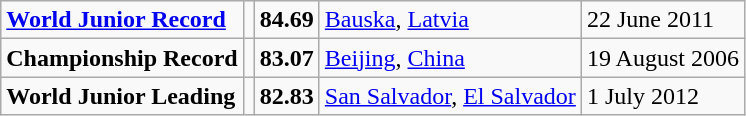<table class="wikitable">
<tr>
<td><strong><a href='#'>World Junior Record</a></strong></td>
<td></td>
<td><strong>84.69</strong></td>
<td><a href='#'>Bauska</a>, <a href='#'>Latvia</a></td>
<td>22 June 2011</td>
</tr>
<tr>
<td><strong>Championship Record</strong></td>
<td></td>
<td><strong>83.07</strong></td>
<td><a href='#'>Beijing</a>, <a href='#'>China</a></td>
<td>19 August 2006</td>
</tr>
<tr>
<td><strong>World Junior Leading</strong></td>
<td></td>
<td><strong>82.83</strong></td>
<td><a href='#'>San Salvador</a>, <a href='#'>El Salvador</a></td>
<td>1 July 2012</td>
</tr>
</table>
